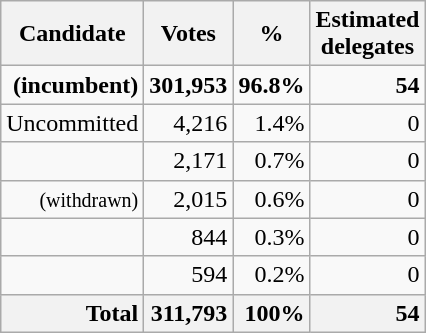<table class="wikitable sortable" style="text-align:right;">
<tr>
<th>Candidate</th>
<th>Votes</th>
<th>%</th>
<th>Estimated<br>delegates</th>
</tr>
<tr>
<td><strong></strong> <strong>(incumbent)</strong></td>
<td><strong>301,953</strong></td>
<td><strong>96.8%</strong></td>
<td><strong>54</strong></td>
</tr>
<tr>
<td>Uncommitted</td>
<td>4,216</td>
<td>1.4%</td>
<td>0</td>
</tr>
<tr>
<td></td>
<td>2,171</td>
<td>0.7%</td>
<td>0</td>
</tr>
<tr>
<td> <small>(withdrawn)</small></td>
<td>2,015</td>
<td>0.6%</td>
<td>0</td>
</tr>
<tr>
<td></td>
<td>844</td>
<td>0.3%</td>
<td>0</td>
</tr>
<tr>
<td></td>
<td>594</td>
<td>0.2%</td>
<td>0</td>
</tr>
<tr style="background-color:#F6F6F6">
<th style="text-align:right;">Total</th>
<th style="text-align:right;">311,793</th>
<th style="text-align:right;">100%</th>
<th style="text-align:right;">54</th>
</tr>
</table>
